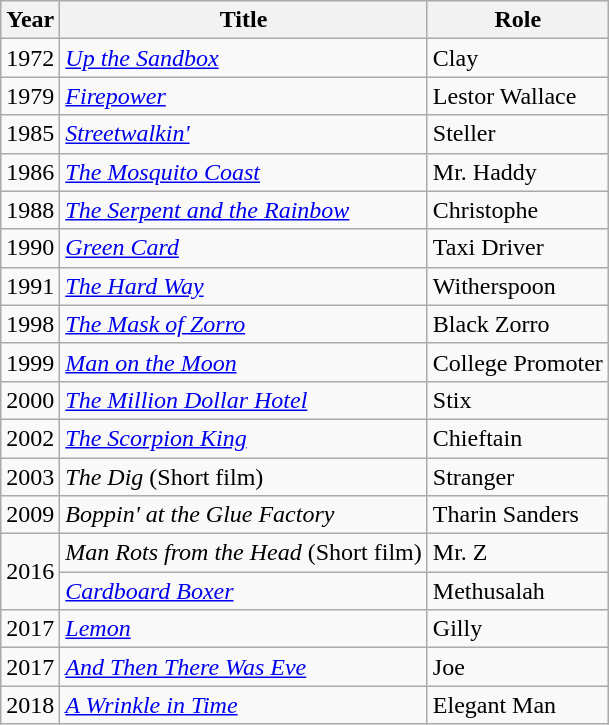<table class="wikitable sortable">
<tr>
<th>Year</th>
<th>Title</th>
<th>Role</th>
</tr>
<tr>
<td>1972</td>
<td><em><a href='#'>Up the Sandbox</a></em></td>
<td>Clay</td>
</tr>
<tr>
<td>1979</td>
<td><em><a href='#'>Firepower</a></em></td>
<td>Lestor Wallace</td>
</tr>
<tr>
<td>1985</td>
<td><em><a href='#'>Streetwalkin'</a></em></td>
<td>Steller</td>
</tr>
<tr>
<td>1986</td>
<td><em><a href='#'>The Mosquito Coast</a></em></td>
<td>Mr. Haddy</td>
</tr>
<tr>
<td>1988</td>
<td><em><a href='#'>The Serpent and the Rainbow</a></em></td>
<td>Christophe</td>
</tr>
<tr>
<td>1990</td>
<td><em><a href='#'>Green Card</a></em></td>
<td>Taxi Driver</td>
</tr>
<tr>
<td>1991</td>
<td><em><a href='#'>The Hard Way</a></em></td>
<td>Witherspoon</td>
</tr>
<tr>
<td>1998</td>
<td><em><a href='#'>The Mask of Zorro</a></em></td>
<td>Black Zorro</td>
</tr>
<tr>
<td>1999</td>
<td><em><a href='#'>Man on the Moon</a></em></td>
<td>College Promoter</td>
</tr>
<tr>
<td>2000</td>
<td><em><a href='#'>The Million Dollar Hotel</a></em></td>
<td>Stix</td>
</tr>
<tr>
<td>2002</td>
<td><em><a href='#'>The Scorpion King</a></em></td>
<td>Chieftain</td>
</tr>
<tr>
<td>2003</td>
<td><em>The Dig</em> (Short film)</td>
<td>Stranger</td>
</tr>
<tr>
<td>2009</td>
<td><em>Boppin' at the Glue Factory</em></td>
<td>Tharin Sanders</td>
</tr>
<tr>
<td rowspan="2">2016</td>
<td><em>Man Rots from the Head</em> (Short film)</td>
<td>Mr. Z</td>
</tr>
<tr>
<td><em><a href='#'>Cardboard Boxer</a></em></td>
<td>Methusalah</td>
</tr>
<tr>
<td>2017</td>
<td><em><a href='#'>Lemon</a></em></td>
<td>Gilly</td>
</tr>
<tr>
<td>2017</td>
<td><em><a href='#'>And Then There Was Eve</a></em></td>
<td>Joe</td>
</tr>
<tr>
<td>2018</td>
<td><em><a href='#'>A Wrinkle in Time</a></em></td>
<td>Elegant Man</td>
</tr>
</table>
